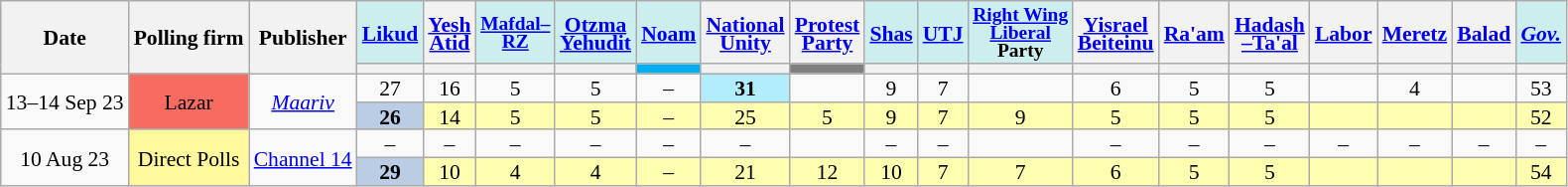<table class="wikitable sortable" style=text-align:center;font-size:90%;line-height:12px>
<tr>
<th rowspan=2>Date</th>
<th rowspan=2>Polling firm</th>
<th rowspan=2>Publisher</th>
<th style=background:#cee><a href='#'>Likud</a></th>
<th><a href='#'>Yesh<br>Atid</a></th>
<th style=background:#cee;font-size:90%><a href='#'>Mafdal–<br>RZ</a></th>
<th style=background:#cee><a href='#'>Otzma<br>Yehudit</a></th>
<th style=background:#cee><a href='#'>Noam</a></th>
<th><a href='#'>National<br>Unity</a></th>
<th><a href='#'>Protest<br>Party</a></th>
<th style=background:#cee><a href='#'>Shas</a></th>
<th style=background:#cee><a href='#'>UTJ</a></th>
<th style=background:#cee;font-size:90%><a href='#'>Right Wing<br>Liberal</a><br>Party</th>
<th><a href='#'>Yisrael<br>Beiteinu</a></th>
<th><a href='#'>Ra'am</a></th>
<th><a href='#'>Hadash<br>–Ta'al</a></th>
<th><a href='#'>Labor</a></th>
<th><a href='#'>Meretz</a></th>
<th><a href='#'>Balad</a></th>
<th style=background:#cee><a href='#'><em>Gov.</em></a></th>
</tr>
<tr>
<th style=background:></th>
<th style=background:></th>
<th style=background:></th>
<th style=background:></th>
<th style=background:#01AFF0></th>
<th style=background:></th>
<th style=background:grey></th>
<th style=background:></th>
<th style=background:></th>
<th style=background:></th>
<th style=background:></th>
<th style=background:></th>
<th style=background:></th>
<th style=background:></th>
<th style=background:></th>
<th style=background:></th>
<th style=background:></th>
</tr>
<tr>
<td rowspan=2 data-sort-value=2023-09-14>13–14 Sep 23</td>
<td rowspan=2 style=background:#F86B61>Lazar</td>
<td rowspan=2><em><a href='#'>Maariv</a></em></td>
<td>27					</td>
<td>16					</td>
<td>5					</td>
<td>5					</td>
<td>–					</td>
<td style=background:#B2EDFB><strong>31</strong>	</td>
<td>			</td>
<td>9					</td>
<td>7					</td>
<td>			</td>
<td>6					</td>
<td>5					</td>
<td>5					</td>
<td>	</td>
<td>4					</td>
<td>	</td>
<td>53					</td>
</tr>
<tr style=background:#fffdb0>
<td style=background:#BBCDE4><strong>26</strong>	</td>
<td>14					</td>
<td>5					</td>
<td>5					</td>
<td>–					</td>
<td>25					</td>
<td>5					</td>
<td>9					</td>
<td>7					</td>
<td>9					</td>
<td>5					</td>
<td>5					</td>
<td>5					</td>
<td>	</td>
<td>	</td>
<td>	</td>
<td>52					</td>
</tr>
<tr>
<td rowspan=2 data-sort-value=2023-08-10>10 Aug 23</td>
<td rowspan=2 style=background:#fff89c>Direct Polls</td>
<td rowspan=2><a href='#'>Channel 14</a></td>
<td>–					</td>
<td>–					</td>
<td>–					</td>
<td>–					</td>
<td>–					</td>
<td>–					</td>
<td>			</td>
<td>–					</td>
<td>–					</td>
<td>			</td>
<td>–					</td>
<td>–					</td>
<td>–					</td>
<td>–					</td>
<td>–					</td>
<td>–					</td>
<td>–					</td>
</tr>
<tr style=background:#fffdb0>
<td style=background:#BBCDE4><strong>29</strong>	</td>
<td>10					</td>
<td>4					</td>
<td>4					</td>
<td>–					</td>
<td>21					</td>
<td>12					</td>
<td>10					</td>
<td>7					</td>
<td>7					</td>
<td>6					</td>
<td>5					</td>
<td>5					</td>
<td>	</td>
<td>	</td>
<td>	</td>
<td>54					</td>
</tr>
</table>
